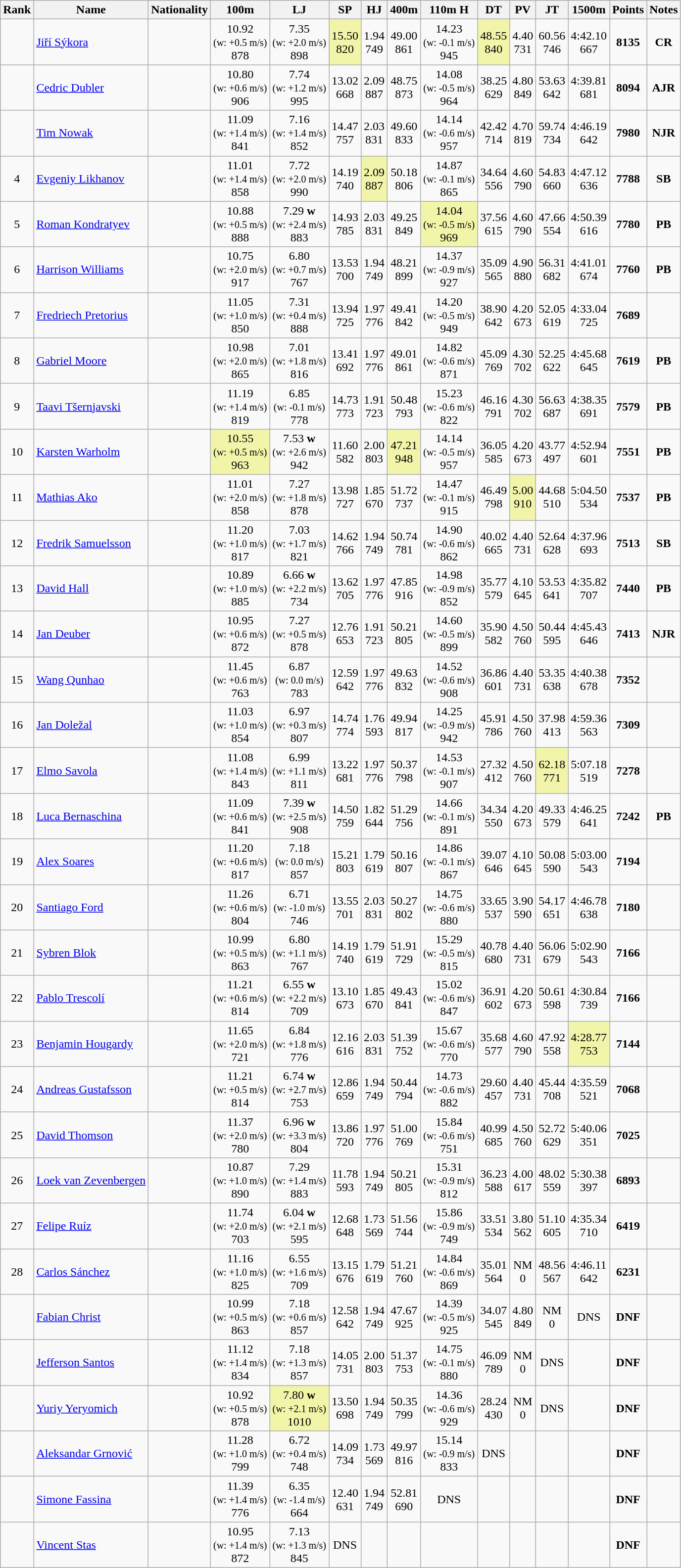<table class="wikitable sortable" style="text-align:center">
<tr>
<th>Rank</th>
<th>Name</th>
<th>Nationality</th>
<th>100m</th>
<th>LJ</th>
<th>SP</th>
<th>HJ</th>
<th>400m</th>
<th>110m H</th>
<th>DT</th>
<th>PV</th>
<th>JT</th>
<th>1500m</th>
<th>Points</th>
<th>Notes</th>
</tr>
<tr>
<td></td>
<td align=left><a href='#'>Jiří Sýkora</a></td>
<td align=left></td>
<td>10.92 <br><small>(w: +0.5 m/s)</small><br>878</td>
<td>7.35 <br><small>(w: +2.0 m/s)</small><br>898</td>
<td bgcolor=#F2F5A9>15.50 <br>820</td>
<td>1.94 <br>749</td>
<td>49.00 <br>861</td>
<td>14.23 <br><small>(w: -0.1 m/s)</small><br>945</td>
<td bgcolor=#F2F5A9>48.55 <br>840</td>
<td>4.40 <br>731</td>
<td>60.56 <br>746</td>
<td>4:42.10 <br>667</td>
<td><strong>8135</strong></td>
<td><strong>CR</strong></td>
</tr>
<tr>
<td></td>
<td align=left><a href='#'>Cedric Dubler</a></td>
<td align=left></td>
<td>10.80 <br><small>(w: +0.6 m/s)</small><br>906</td>
<td>7.74 <br><small>(w: +1.2 m/s)</small><br>995</td>
<td>13.02 <br>668</td>
<td>2.09 <br>887</td>
<td>48.75 <br>873</td>
<td>14.08 <br><small>(w: -0.5 m/s)</small><br>964</td>
<td>38.25 <br>629</td>
<td>4.80 <br>849</td>
<td>53.63 <br>642</td>
<td>4:39.81 <br>681</td>
<td><strong>8094</strong></td>
<td><strong>AJR</strong></td>
</tr>
<tr>
<td></td>
<td align=left><a href='#'>Tim Nowak</a></td>
<td align=left></td>
<td>11.09 <br><small>(w: +1.4 m/s)</small><br>841</td>
<td>7.16 <br><small>(w: +1.4 m/s)</small><br>852</td>
<td>14.47 <br>757</td>
<td>2.03 <br>831</td>
<td>49.60 <br>833</td>
<td>14.14 <br><small>(w: -0.6 m/s)</small><br>957</td>
<td>42.42 <br>714</td>
<td>4.70 <br>819</td>
<td>59.74 <br>734</td>
<td>4:46.19 <br>642</td>
<td><strong>7980</strong></td>
<td><strong>NJR</strong></td>
</tr>
<tr>
<td>4</td>
<td align=left><a href='#'>Evgeniy Likhanov</a></td>
<td align=left></td>
<td>11.01 <br><small>(w: +1.4 m/s)</small><br>858</td>
<td>7.72 <br><small>(w: +2.0 m/s)</small><br>990</td>
<td>14.19 <br>740</td>
<td bgcolor=#F2F5A9>2.09 <br>887</td>
<td>50.18 <br>806</td>
<td>14.87 <br><small>(w: -0.1 m/s)</small><br>865</td>
<td>34.64 <br>556</td>
<td>4.60 <br>790</td>
<td>54.83 <br>660</td>
<td>4:47.12 <br>636</td>
<td><strong>7788</strong></td>
<td><strong>SB</strong></td>
</tr>
<tr>
<td>5</td>
<td align=left><a href='#'>Roman Kondratyev</a></td>
<td align=left></td>
<td>10.88 <br><small>(w: +0.5 m/s)</small><br>888</td>
<td>7.29  <strong>w</strong><br><small>(w: +2.4 m/s)</small><br>883</td>
<td>14.93 <br>785</td>
<td>2.03 <br>831</td>
<td>49.25 <br>849</td>
<td bgcolor=#F2F5A9>14.04 <br><small>(w: -0.5 m/s)</small><br>969</td>
<td>37.56 <br>615</td>
<td>4.60 <br>790</td>
<td>47.66 <br>554</td>
<td>4:50.39 <br>616</td>
<td><strong>7780</strong></td>
<td><strong>PB</strong></td>
</tr>
<tr>
<td>6</td>
<td align=left><a href='#'>Harrison Williams</a></td>
<td align=left></td>
<td>10.75 <br><small>(w: +2.0 m/s)</small><br>917</td>
<td>6.80 <br><small>(w: +0.7 m/s)</small><br>767</td>
<td>13.53 <br>700</td>
<td>1.94 <br>749</td>
<td>48.21 <br>899</td>
<td>14.37 <br><small>(w: -0.9 m/s)</small><br>927</td>
<td>35.09 <br>565</td>
<td>4.90 <br>880</td>
<td>56.31 <br>682</td>
<td>4:41.01 <br>674</td>
<td><strong>7760</strong></td>
<td><strong>PB</strong></td>
</tr>
<tr>
<td>7</td>
<td align=left><a href='#'>Fredriech Pretorius</a></td>
<td align=left></td>
<td>11.05 <br><small>(w: +1.0 m/s)</small><br>850</td>
<td>7.31 <br><small>(w: +0.4 m/s)</small><br>888</td>
<td>13.94 <br>725</td>
<td>1.97 <br>776</td>
<td>49.41 <br>842</td>
<td>14.20 <br><small>(w: -0.5 m/s)</small><br>949</td>
<td>38.90 <br>642</td>
<td>4.20 <br>673</td>
<td>52.05 <br>619</td>
<td>4:33.04 <br>725</td>
<td><strong>7689</strong></td>
<td></td>
</tr>
<tr>
<td>8</td>
<td align=left><a href='#'>Gabriel Moore</a></td>
<td align=left></td>
<td>10.98 <br><small>(w: +2.0 m/s)</small><br>865</td>
<td>7.01 <br><small>(w: +1.8 m/s)</small><br>816</td>
<td>13.41 <br>692</td>
<td>1.97 <br>776</td>
<td>49.01 <br>861</td>
<td>14.82 <br><small>(w: -0.6 m/s)</small><br>871</td>
<td>45.09 <br>769</td>
<td>4.30 <br>702</td>
<td>52.25 <br>622</td>
<td>4:45.68 <br>645</td>
<td><strong>7619</strong></td>
<td><strong>PB</strong></td>
</tr>
<tr>
<td>9</td>
<td align=left><a href='#'>Taavi Tšernjavski</a></td>
<td align=left></td>
<td>11.19 <br><small>(w: +1.4 m/s)</small><br>819</td>
<td>6.85 <br><small>(w: -0.1 m/s)</small><br>778</td>
<td>14.73 <br>773</td>
<td>1.91 <br>723</td>
<td>50.48 <br>793</td>
<td>15.23 <br><small>(w: -0.6 m/s)</small><br>822</td>
<td>46.16 <br>791</td>
<td>4.30 <br>702</td>
<td>56.63 <br>687</td>
<td>4:38.35 <br>691</td>
<td><strong>7579</strong></td>
<td><strong>PB</strong></td>
</tr>
<tr>
<td>10</td>
<td align=left><a href='#'>Karsten Warholm</a></td>
<td align=left></td>
<td bgcolor=#F2F5A9>10.55 <br><small>(w: +0.5 m/s)</small><br>963</td>
<td>7.53  <strong>w</strong><br><small>(w: +2.6 m/s)</small><br>942</td>
<td>11.60 <br>582</td>
<td>2.00 <br>803</td>
<td bgcolor=#F2F5A9>47.21 <br>948</td>
<td>14.14 <br><small>(w: -0.5 m/s)</small><br>957</td>
<td>36.05 <br>585</td>
<td>4.20 <br>673</td>
<td>43.77 <br>497</td>
<td>4:52.94 <br>601</td>
<td><strong>7551</strong></td>
<td><strong>PB</strong></td>
</tr>
<tr>
<td>11</td>
<td align=left><a href='#'>Mathias Ako</a></td>
<td align=left></td>
<td>11.01 <br><small>(w: +2.0 m/s)</small><br>858</td>
<td>7.27 <br><small>(w: +1.8 m/s)</small><br>878</td>
<td>13.98 <br>727</td>
<td>1.85 <br>670</td>
<td>51.72 <br>737</td>
<td>14.47 <br><small>(w: -0.1 m/s)</small><br>915</td>
<td>46.49 <br>798</td>
<td bgcolor=#F2F5A9>5.00 <br>910</td>
<td>44.68 <br>510</td>
<td>5:04.50 <br>534</td>
<td><strong>7537</strong></td>
<td><strong>PB</strong></td>
</tr>
<tr>
<td>12</td>
<td align=left><a href='#'>Fredrik Samuelsson</a></td>
<td align=left></td>
<td>11.20 <br><small>(w: +1.0 m/s)</small><br>817</td>
<td>7.03 <br><small>(w: +1.7 m/s)</small><br>821</td>
<td>14.62 <br>766</td>
<td>1.94 <br>749</td>
<td>50.74 <br>781</td>
<td>14.90 <br><small>(w: -0.6 m/s)</small><br>862</td>
<td>40.02 <br>665</td>
<td>4.40 <br>731</td>
<td>52.64 <br>628</td>
<td>4:37.96 <br>693</td>
<td><strong>7513</strong></td>
<td><strong>SB</strong></td>
</tr>
<tr>
<td>13</td>
<td align=left><a href='#'>David Hall</a></td>
<td align=left></td>
<td>10.89 <br><small>(w: +1.0 m/s)</small><br>885</td>
<td>6.66  <strong>w</strong><br><small>(w: +2.2 m/s)</small><br>734</td>
<td>13.62 <br>705</td>
<td>1.97 <br>776</td>
<td>47.85 <br>916</td>
<td>14.98 <br><small>(w: -0.9 m/s)</small><br>852</td>
<td>35.77 <br>579</td>
<td>4.10 <br>645</td>
<td>53.53 <br>641</td>
<td>4:35.82 <br>707</td>
<td><strong>7440</strong></td>
<td><strong>PB</strong></td>
</tr>
<tr>
<td>14</td>
<td align=left><a href='#'>Jan Deuber</a></td>
<td align=left></td>
<td>10.95 <br><small>(w: +0.6 m/s)</small><br>872</td>
<td>7.27 <br><small>(w: +0.5 m/s)</small><br>878</td>
<td>12.76 <br>653</td>
<td>1.91 <br>723</td>
<td>50.21 <br>805</td>
<td>14.60 <br><small>(w: -0.5 m/s)</small><br>899</td>
<td>35.90 <br>582</td>
<td>4.50 <br>760</td>
<td>50.44 <br>595</td>
<td>4:45.43 <br>646</td>
<td><strong>7413</strong></td>
<td><strong>NJR</strong></td>
</tr>
<tr>
<td>15</td>
<td align=left><a href='#'>Wang Qunhao</a></td>
<td align=left></td>
<td>11.45 <br><small>(w: +0.6 m/s)</small><br>763</td>
<td>6.87 <br><small>(w: 0.0 m/s)</small><br>783</td>
<td>12.59 <br>642</td>
<td>1.97 <br>776</td>
<td>49.63 <br>832</td>
<td>14.52 <br><small>(w: -0.6 m/s)</small><br>908</td>
<td>36.86 <br>601</td>
<td>4.40 <br>731</td>
<td>53.35 <br>638</td>
<td>4:40.38 <br>678</td>
<td><strong>7352</strong></td>
<td></td>
</tr>
<tr>
<td>16</td>
<td align=left><a href='#'>Jan Doležal</a></td>
<td align=left></td>
<td>11.03 <br><small>(w: +1.0 m/s)</small><br>854</td>
<td>6.97 <br><small>(w: +0.3 m/s)</small><br>807</td>
<td>14.74 <br>774</td>
<td>1.76 <br>593</td>
<td>49.94 <br>817</td>
<td>14.25 <br><small>(w: -0.9 m/s)</small><br>942</td>
<td>45.91 <br>786</td>
<td>4.50 <br>760</td>
<td>37.98 <br>413</td>
<td>4:59.36 <br>563</td>
<td><strong>7309</strong></td>
<td></td>
</tr>
<tr>
<td>17</td>
<td align=left><a href='#'>Elmo Savola</a></td>
<td align=left></td>
<td>11.08 <br><small>(w: +1.4 m/s)</small><br>843</td>
<td>6.99 <br><small>(w: +1.1 m/s)</small><br>811</td>
<td>13.22 <br>681</td>
<td>1.97 <br>776</td>
<td>50.37 <br>798</td>
<td>14.53 <br><small>(w: -0.1 m/s)</small><br>907</td>
<td>27.32 <br>412</td>
<td>4.50 <br>760</td>
<td bgcolor=#F2F5A9>62.18 <br>771</td>
<td>5:07.18 <br>519</td>
<td><strong>7278</strong></td>
<td></td>
</tr>
<tr>
<td>18</td>
<td align=left><a href='#'>Luca Bernaschina</a></td>
<td align=left></td>
<td>11.09 <br><small>(w: +0.6 m/s)</small><br>841</td>
<td>7.39  <strong>w</strong><br><small>(w: +2.5 m/s)</small><br>908</td>
<td>14.50 <br>759</td>
<td>1.82 <br>644</td>
<td>51.29 <br>756</td>
<td>14.66 <br><small>(w: -0.1 m/s)</small><br>891</td>
<td>34.34 <br>550</td>
<td>4.20 <br>673</td>
<td>49.33 <br>579</td>
<td>4:46.25 <br>641</td>
<td><strong>7242</strong></td>
<td><strong>PB</strong></td>
</tr>
<tr>
<td>19</td>
<td align=left><a href='#'>Alex Soares</a></td>
<td align=left></td>
<td>11.20 <br><small>(w: +0.6 m/s)</small><br>817</td>
<td>7.18 <br><small>(w: 0.0 m/s)</small><br>857</td>
<td>15.21 <br>803</td>
<td>1.79 <br>619</td>
<td>50.16 <br>807</td>
<td>14.86 <br><small>(w: -0.1 m/s)</small><br>867</td>
<td>39.07 <br>646</td>
<td>4.10 <br>645</td>
<td>50.08 <br>590</td>
<td>5:03.00 <br>543</td>
<td><strong>7194</strong></td>
<td></td>
</tr>
<tr>
<td>20</td>
<td align=left><a href='#'>Santiago Ford</a></td>
<td align=left></td>
<td>11.26 <br><small>(w: +0.6 m/s)</small><br>804</td>
<td>6.71 <br><small>(w: -1.0 m/s)</small><br>746</td>
<td>13.55 <br>701</td>
<td>2.03 <br>831</td>
<td>50.27 <br>802</td>
<td>14.75 <br><small>(w: -0.6 m/s)</small><br>880</td>
<td>33.65 <br>537</td>
<td>3.90 <br>590</td>
<td>54.17 <br>651</td>
<td>4:46.78 <br>638</td>
<td><strong>7180</strong></td>
<td></td>
</tr>
<tr>
<td>21</td>
<td align=left><a href='#'>Sybren Blok</a></td>
<td align=left></td>
<td>10.99 <br><small>(w: +0.5 m/s)</small><br>863</td>
<td>6.80 <br><small>(w: +1.1 m/s)</small><br>767</td>
<td>14.19 <br>740</td>
<td>1.79 <br>619</td>
<td>51.91 <br>729</td>
<td>15.29 <br><small>(w: -0.5 m/s)</small><br>815</td>
<td>40.78 <br>680</td>
<td>4.40 <br>731</td>
<td>56.06 <br>679</td>
<td>5:02.90 <br>543</td>
<td><strong>7166</strong></td>
<td></td>
</tr>
<tr>
<td>22</td>
<td align=left><a href='#'>Pablo Trescolí</a></td>
<td align=left></td>
<td>11.21 <br><small>(w: +0.6 m/s)</small><br>814</td>
<td>6.55  <strong>w</strong><br><small>(w: +2.2 m/s)</small><br>709</td>
<td>13.10 <br>673</td>
<td>1.85 <br>670</td>
<td>49.43 <br>841</td>
<td>15.02 <br><small>(w: -0.6 m/s)</small><br>847</td>
<td>36.91 <br>602</td>
<td>4.20 <br>673</td>
<td>50.61 <br>598</td>
<td>4:30.84 <br>739</td>
<td><strong>7166</strong></td>
<td></td>
</tr>
<tr>
<td>23</td>
<td align=left><a href='#'>Benjamin Hougardy</a></td>
<td align=left></td>
<td>11.65 <br><small>(w: +2.0 m/s)</small><br>721</td>
<td>6.84 <br><small>(w: +1.8 m/s)</small><br>776</td>
<td>12.16 <br>616</td>
<td>2.03 <br>831</td>
<td>51.39 <br>752</td>
<td>15.67 <br><small>(w: -0.6 m/s)</small><br>770</td>
<td>35.68 <br>577</td>
<td>4.60 <br>790</td>
<td>47.92 <br>558</td>
<td bgcolor=#F2F5A9>4:28.77 <br>753</td>
<td><strong>7144</strong></td>
<td></td>
</tr>
<tr>
<td>24</td>
<td align=left><a href='#'>Andreas Gustafsson</a></td>
<td align=left></td>
<td>11.21 <br><small>(w: +0.5 m/s)</small><br>814</td>
<td>6.74  <strong>w</strong><br><small>(w: +2.7 m/s)</small><br>753</td>
<td>12.86 <br>659</td>
<td>1.94 <br>749</td>
<td>50.44 <br>794</td>
<td>14.73 <br><small>(w: -0.6 m/s)</small><br>882</td>
<td>29.60 <br>457</td>
<td>4.40 <br>731</td>
<td>45.44 <br>708</td>
<td>4:35.59 <br>521</td>
<td><strong>7068</strong></td>
<td></td>
</tr>
<tr>
<td>25</td>
<td align=left><a href='#'>David Thomson</a></td>
<td align=left></td>
<td>11.37 <br><small>(w: +2.0 m/s)</small><br>780</td>
<td>6.96  <strong>w</strong><br><small>(w: +3.3 m/s)</small><br>804</td>
<td>13.86 <br>720</td>
<td>1.97 <br>776</td>
<td>51.00 <br>769</td>
<td>15.84 <br><small>(w: -0.6 m/s)</small><br>751</td>
<td>40.99 <br>685</td>
<td>4.50 <br>760</td>
<td>52.72 <br>629</td>
<td>5:40.06 <br>351</td>
<td><strong>7025</strong></td>
<td></td>
</tr>
<tr>
<td>26</td>
<td align=left><a href='#'>Loek van Zevenbergen</a></td>
<td align=left></td>
<td>10.87 <br><small>(w: +1.0 m/s)</small><br>890</td>
<td>7.29 <br><small>(w: +1.4 m/s)</small><br>883</td>
<td>11.78 <br>593</td>
<td>1.94 <br>749</td>
<td>50.21 <br>805</td>
<td>15.31 <br><small>(w: -0.9 m/s)</small><br>812</td>
<td>36.23 <br>588</td>
<td>4.00 <br>617</td>
<td>48.02 <br>559</td>
<td>5:30.38 <br>397</td>
<td><strong>6893</strong></td>
<td></td>
</tr>
<tr>
<td>27</td>
<td align=left><a href='#'>Felipe Ruíz</a></td>
<td align=left></td>
<td>11.74 <br><small>(w: +2.0 m/s)</small><br>703</td>
<td>6.04  <strong>w</strong><br><small>(w: +2.1 m/s)</small><br>595</td>
<td>12.68 <br>648</td>
<td>1.73 <br>569</td>
<td>51.56 <br>744</td>
<td>15.86 <br><small>(w: -0.9 m/s)</small><br>749</td>
<td>33.51 <br>534</td>
<td>3.80 <br>562</td>
<td>51.10 <br>605</td>
<td>4:35.34 <br>710</td>
<td><strong>6419</strong></td>
<td></td>
</tr>
<tr>
<td>28</td>
<td align=left><a href='#'>Carlos Sánchez</a></td>
<td align=left></td>
<td>11.16 <br><small>(w: +1.0 m/s)</small><br>825</td>
<td>6.55 <br><small>(w: +1.6 m/s)</small><br>709</td>
<td>13.15 <br>676</td>
<td>1.79 <br>619</td>
<td>51.21 <br>760</td>
<td>14.84 <br><small>(w: -0.6 m/s)</small><br>869</td>
<td>35.01 <br>564</td>
<td>NM <br>0</td>
<td>48.56 <br>567</td>
<td>4:46.11 <br>642</td>
<td><strong>6231</strong></td>
<td></td>
</tr>
<tr>
<td></td>
<td align=left><a href='#'>Fabian Christ</a></td>
<td align=left></td>
<td>10.99 <br><small>(w: +0.5 m/s)</small><br>863</td>
<td>7.18 <br><small>(w: +0.6 m/s)</small><br>857</td>
<td>12.58 <br>642</td>
<td>1.94 <br>749</td>
<td>47.67 <br>925</td>
<td>14.39 <br><small>(w: -0.5 m/s)</small><br>925</td>
<td>34.07 <br>545</td>
<td>4.80 <br>849</td>
<td>NM <br>0</td>
<td>DNS</td>
<td><strong>DNF</strong></td>
<td></td>
</tr>
<tr>
<td></td>
<td align=left><a href='#'>Jefferson Santos</a></td>
<td align=left></td>
<td>11.12 <br><small>(w: +1.4 m/s)</small><br>834</td>
<td>7.18 <br><small>(w: +1.3 m/s)</small><br>857</td>
<td>14.05 <br>731</td>
<td>2.00 <br>803</td>
<td>51.37 <br>753</td>
<td>14.75 <br><small>(w: -0.1 m/s)</small><br>880</td>
<td>46.09 <br>789</td>
<td>NM <br>0</td>
<td>DNS</td>
<td></td>
<td><strong>DNF</strong></td>
<td></td>
</tr>
<tr>
<td></td>
<td align=left><a href='#'>Yuriy Yeryomich</a></td>
<td align=left></td>
<td>10.92 <br><small>(w: +0.5 m/s)</small><br>878</td>
<td bgcolor=#F2F5A9>7.80  <strong>w</strong><br><small>(w: +2.1 m/s)</small><br>1010</td>
<td>13.50 <br>698</td>
<td>1.94 <br>749</td>
<td>50.35 <br>799</td>
<td>14.36 <br><small>(w: -0.6 m/s)</small><br>929</td>
<td>28.24 <br>430</td>
<td>NM <br>0</td>
<td>DNS</td>
<td></td>
<td><strong>DNF</strong></td>
<td></td>
</tr>
<tr>
<td></td>
<td align=left><a href='#'>Aleksandar Grnović</a></td>
<td align=left></td>
<td>11.28 <br><small>(w: +1.0 m/s)</small><br>799</td>
<td>6.72 <br><small>(w: +0.4 m/s)</small><br>748</td>
<td>14.09 <br>734</td>
<td>1.73 <br>569</td>
<td>49.97 <br>816</td>
<td>15.14 <br><small>(w: -0.9 m/s)</small><br>833</td>
<td>DNS</td>
<td></td>
<td></td>
<td></td>
<td><strong>DNF</strong></td>
<td></td>
</tr>
<tr>
<td></td>
<td align=left><a href='#'>Simone Fassina</a></td>
<td align=left></td>
<td>11.39 <br><small>(w: +1.4 m/s)</small><br>776</td>
<td>6.35 <br><small>(w: -1.4 m/s)</small><br>664</td>
<td>12.40 <br>631</td>
<td>1.94 <br>749</td>
<td>52.81 <br>690</td>
<td>DNS</td>
<td></td>
<td></td>
<td></td>
<td></td>
<td><strong>DNF</strong></td>
<td></td>
</tr>
<tr>
<td></td>
<td align=left><a href='#'>Vincent Stas</a></td>
<td align=left></td>
<td>10.95 <br><small>(w: +1.4 m/s)</small><br>872</td>
<td>7.13 <br><small>(w: +1.3 m/s)</small><br>845</td>
<td>DNS</td>
<td></td>
<td></td>
<td></td>
<td></td>
<td></td>
<td></td>
<td></td>
<td><strong>DNF</strong></td>
<td></td>
</tr>
</table>
